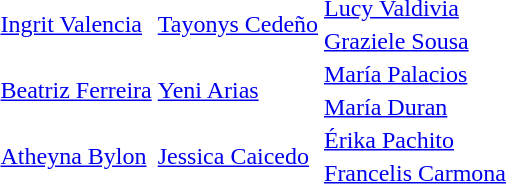<table>
<tr>
<td rowspan=2></td>
<td rowspan=2><a href='#'>Ingrit Valencia</a><br></td>
<td rowspan=2><a href='#'>Tayonys Cedeño</a><br></td>
<td><a href='#'>Lucy Valdivia</a><br></td>
</tr>
<tr>
<td><a href='#'>Graziele Sousa</a><br></td>
</tr>
<tr>
<td rowspan=2></td>
<td rowspan=2><a href='#'>Beatriz Ferreira</a><br></td>
<td rowspan=2><a href='#'>Yeni Arias</a><br></td>
<td><a href='#'>María Palacios</a><br></td>
</tr>
<tr>
<td><a href='#'>María Duran</a><br></td>
</tr>
<tr>
<td rowspan=2></td>
<td rowspan=2><a href='#'>Atheyna Bylon</a><br></td>
<td rowspan=2><a href='#'>Jessica Caicedo</a><br></td>
<td><a href='#'>Érika Pachito</a><br></td>
</tr>
<tr>
<td><a href='#'>Francelis Carmona</a><br></td>
</tr>
</table>
